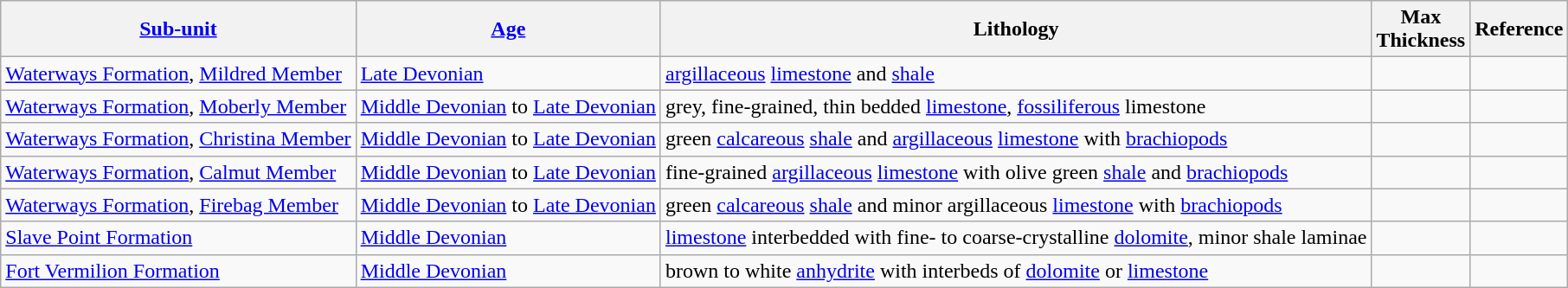<table class="wikitable">
<tr>
<th><a href='#'>Sub-unit</a></th>
<th><a href='#'>Age</a></th>
<th>Lithology</th>
<th>Max<br>Thickness</th>
<th>Reference</th>
</tr>
<tr>
<td><a href='#'>Waterways Formation</a>, <a href='#'>Mildred Member</a></td>
<td><a href='#'>Late Devonian</a></td>
<td><a href='#'>argillaceous</a> <a href='#'>limestone</a> and <a href='#'>shale</a></td>
<td></td>
<td></td>
</tr>
<tr>
<td><a href='#'>Waterways Formation</a>, <a href='#'>Moberly Member</a></td>
<td><a href='#'>Middle Devonian</a> to <a href='#'>Late Devonian</a></td>
<td>grey, fine-grained, thin bedded <a href='#'>limestone</a>, <a href='#'>fossiliferous</a> limestone</td>
<td></td>
<td></td>
</tr>
<tr>
<td><a href='#'>Waterways Formation</a>, <a href='#'>Christina Member</a></td>
<td><a href='#'>Middle Devonian</a> to <a href='#'>Late Devonian</a></td>
<td>green <a href='#'>calcareous</a> <a href='#'>shale</a> and <a href='#'>argillaceous</a> <a href='#'>limestone</a> with <a href='#'>brachiopods</a></td>
<td></td>
<td></td>
</tr>
<tr>
<td><a href='#'>Waterways Formation</a>, <a href='#'>Calmut Member</a></td>
<td><a href='#'>Middle Devonian</a> to <a href='#'>Late Devonian</a></td>
<td>fine-grained <a href='#'>argillaceous</a> <a href='#'>limestone</a> with olive green <a href='#'>shale</a> and <a href='#'>brachiopods</a></td>
<td></td>
<td></td>
</tr>
<tr>
<td><a href='#'>Waterways Formation</a>, <a href='#'>Firebag Member</a></td>
<td><a href='#'>Middle Devonian</a> to <a href='#'>Late Devonian</a></td>
<td>green <a href='#'>calcareous</a> <a href='#'>shale</a> and minor argillaceous <a href='#'>limestone</a> with <a href='#'>brachiopods</a></td>
<td></td>
<td><br></td>
</tr>
<tr>
<td><a href='#'>Slave Point Formation</a></td>
<td><a href='#'>Middle Devonian</a></td>
<td><a href='#'>limestone</a> interbedded with fine- to coarse-crystalline <a href='#'>dolomite</a>, minor shale laminae</td>
<td></td>
<td></td>
</tr>
<tr>
<td><a href='#'>Fort Vermilion Formation</a></td>
<td><a href='#'>Middle Devonian</a></td>
<td>brown to white <a href='#'>anhydrite</a> with interbeds of <a href='#'>dolomite</a> or <a href='#'>limestone</a></td>
<td></td>
<td></td>
</tr>
</table>
